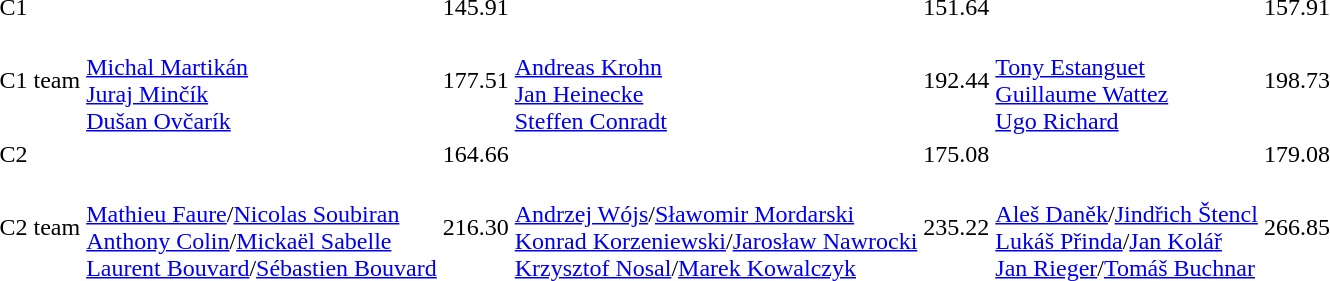<table>
<tr>
<td>C1</td>
<td></td>
<td>145.91</td>
<td></td>
<td>151.64</td>
<td></td>
<td>157.91</td>
</tr>
<tr>
<td>C1 team</td>
<td><br><a href='#'>Michal Martikán</a><br><a href='#'>Juraj Minčík</a><br><a href='#'>Dušan Ovčarík</a></td>
<td>177.51</td>
<td><br><a href='#'>Andreas Krohn</a><br><a href='#'>Jan Heinecke</a><br><a href='#'>Steffen Conradt</a></td>
<td>192.44</td>
<td><br><a href='#'>Tony Estanguet</a><br><a href='#'>Guillaume Wattez</a><br><a href='#'>Ugo Richard</a></td>
<td>198.73</td>
</tr>
<tr>
<td>C2</td>
<td></td>
<td>164.66</td>
<td></td>
<td>175.08</td>
<td></td>
<td>179.08</td>
</tr>
<tr>
<td>C2 team</td>
<td><br><a href='#'>Mathieu Faure</a>/<a href='#'>Nicolas Soubiran</a><br><a href='#'>Anthony Colin</a>/<a href='#'>Mickaël Sabelle</a><br><a href='#'>Laurent Bouvard</a>/<a href='#'>Sébastien Bouvard</a></td>
<td>216.30</td>
<td><br><a href='#'>Andrzej Wójs</a>/<a href='#'>Sławomir Mordarski</a><br><a href='#'>Konrad Korzeniewski</a>/<a href='#'>Jarosław Nawrocki</a><br><a href='#'>Krzysztof Nosal</a>/<a href='#'>Marek Kowalczyk</a></td>
<td>235.22</td>
<td><br><a href='#'>Aleš Daněk</a>/<a href='#'>Jindřich Štencl</a><br><a href='#'>Lukáš Přinda</a>/<a href='#'>Jan Kolář</a><br><a href='#'>Jan Rieger</a>/<a href='#'>Tomáš Buchnar</a></td>
<td>266.85</td>
</tr>
</table>
